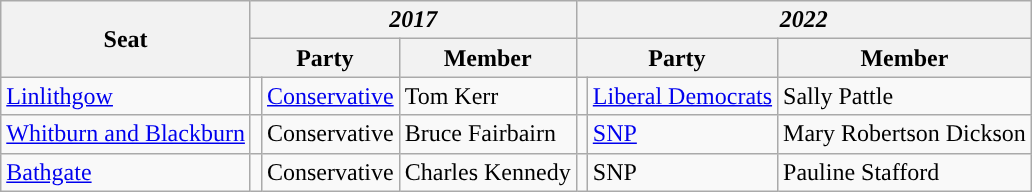<table class="wikitable">
<tr>
<th rowspan="2" scope="col" style="text-align:center">Seat</th>
<th colspan="3" scope="col" style="text-align:center"><em>2017</em></th>
<th colspan="3" scope="col" style="text-align:center"><em>2022</em></th>
</tr>
<tr>
<th colspan="2" style="text-align:center">Party</th>
<th style="text-align:center">Member</th>
<th colspan="2" style="text-align:center">Party</th>
<th style="text-align:center">Member</th>
</tr>
<tr>
<td scope="row"><a href='#'>Linlithgow</a></td>
<td></td>
<td><a href='#'>Conservative</a></td>
<td>Tom Kerr</td>
<td></td>
<td><a href='#'>Liberal Democrats</a></td>
<td>Sally Pattle</td>
</tr>
<tr>
<td scope="row"><a href='#'>Whitburn and Blackburn</a></td>
<td></td>
<td>Conservative</td>
<td>Bruce Fairbairn</td>
<td></td>
<td><a href='#'>SNP</a></td>
<td>Mary Robertson Dickson</td>
</tr>
<tr>
<td scope="row"><a href='#'>Bathgate</a></td>
<td></td>
<td>Conservative</td>
<td>Charles Kennedy</td>
<td></td>
<td>SNP</td>
<td>Pauline Stafford</td>
</tr>
</table>
